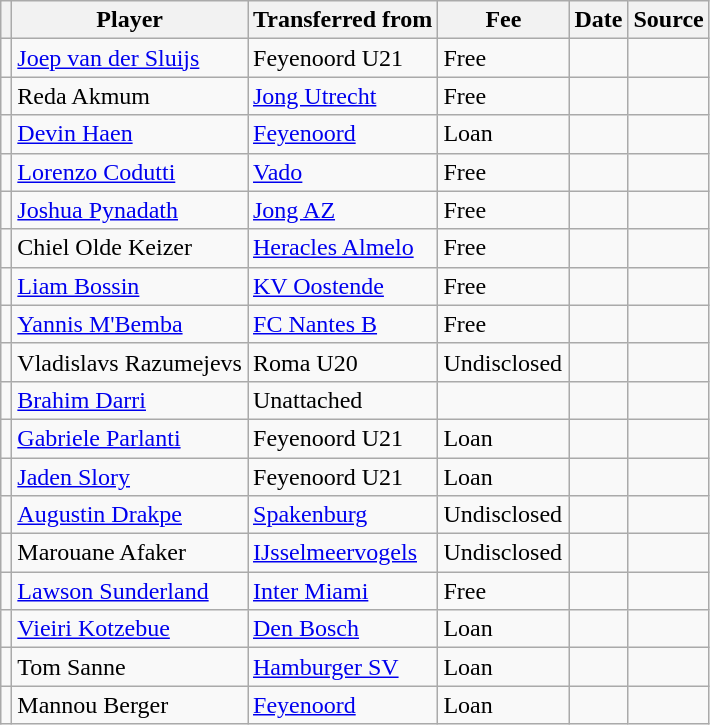<table class="wikitable plainrowheaders sortable">
<tr>
<th></th>
<th scope="col">Player</th>
<th>Transferred from</th>
<th style="width: 80px;">Fee</th>
<th scope="col">Date</th>
<th scope="col">Source</th>
</tr>
<tr>
<td align="center"></td>
<td> <a href='#'>Joep van der Sluijs</a></td>
<td> Feyenoord U21</td>
<td>Free</td>
<td></td>
<td></td>
</tr>
<tr>
<td align="center"></td>
<td> Reda Akmum</td>
<td> <a href='#'>Jong Utrecht</a></td>
<td>Free</td>
<td></td>
<td></td>
</tr>
<tr>
<td align="center"></td>
<td> <a href='#'>Devin Haen</a></td>
<td> <a href='#'>Feyenoord</a></td>
<td>Loan</td>
<td></td>
<td></td>
</tr>
<tr>
<td align="center"></td>
<td> <a href='#'>Lorenzo Codutti</a></td>
<td> <a href='#'>Vado</a></td>
<td>Free</td>
<td></td>
<td></td>
</tr>
<tr>
<td align="center"></td>
<td> <a href='#'>Joshua Pynadath</a></td>
<td> <a href='#'>Jong AZ</a></td>
<td>Free</td>
<td></td>
<td></td>
</tr>
<tr>
<td align="center"></td>
<td> Chiel Olde Keizer</td>
<td> <a href='#'>Heracles Almelo</a></td>
<td>Free</td>
<td></td>
<td></td>
</tr>
<tr>
<td align="center"></td>
<td> <a href='#'>Liam Bossin</a></td>
<td> <a href='#'>KV Oostende</a></td>
<td>Free</td>
<td></td>
<td></td>
</tr>
<tr>
<td align="center"></td>
<td> <a href='#'>Yannis M'Bemba</a></td>
<td> <a href='#'>FC Nantes B</a></td>
<td>Free</td>
<td></td>
<td></td>
</tr>
<tr>
<td align="center"></td>
<td> Vladislavs Razumejevs</td>
<td> Roma U20</td>
<td>Undisclosed</td>
<td></td>
<td></td>
</tr>
<tr>
<td align="center"></td>
<td> <a href='#'>Brahim Darri</a></td>
<td>Unattached</td>
<td></td>
<td></td>
<td></td>
</tr>
<tr>
<td align="center"></td>
<td> <a href='#'>Gabriele Parlanti</a></td>
<td> Feyenoord U21</td>
<td>Loan</td>
<td></td>
<td></td>
</tr>
<tr>
<td align="center"></td>
<td> <a href='#'>Jaden Slory</a></td>
<td> Feyenoord U21</td>
<td>Loan</td>
<td></td>
<td></td>
</tr>
<tr>
<td align="center"></td>
<td> <a href='#'>Augustin Drakpe</a></td>
<td> <a href='#'>Spakenburg</a></td>
<td>Undisclosed</td>
<td></td>
<td></td>
</tr>
<tr>
<td align="center"></td>
<td> Marouane Afaker</td>
<td> <a href='#'>IJsselmeervogels</a></td>
<td>Undisclosed</td>
<td></td>
<td></td>
</tr>
<tr>
<td align="center"></td>
<td> <a href='#'>Lawson Sunderland</a></td>
<td> <a href='#'>Inter Miami</a></td>
<td>Free</td>
<td></td>
<td></td>
</tr>
<tr>
<td align="center"></td>
<td> <a href='#'>Vieiri Kotzebue</a></td>
<td> <a href='#'>Den Bosch</a></td>
<td>Loan</td>
<td></td>
<td></td>
</tr>
<tr>
<td align="center"></td>
<td> Tom Sanne</td>
<td> <a href='#'>Hamburger SV</a></td>
<td>Loan</td>
<td></td>
<td></td>
</tr>
<tr>
<td align="center"></td>
<td> Mannou Berger</td>
<td> <a href='#'>Feyenoord</a></td>
<td>Loan</td>
<td></td>
<td></td>
</tr>
</table>
